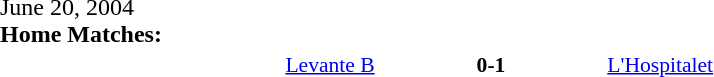<table width=100% cellspacing=1>
<tr>
<th width=20%></th>
<th width=12%></th>
<th width=20%></th>
<th></th>
</tr>
<tr>
<td>June 20, 2004<br><strong>Home Matches:</strong></td>
</tr>
<tr style=font-size:90%>
<td align=right><a href='#'>Levante B</a></td>
<td align=center><strong>0-1</strong></td>
<td><a href='#'>L'Hospitalet</a></td>
</tr>
</table>
